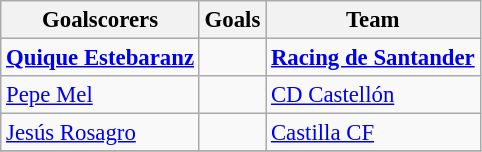<table class="wikitable sortable" style="font-size:95%;">
<tr>
<th>Goalscorers</th>
<th>Goals</th>
<th>Team</th>
</tr>
<tr>
<td> <strong><a href='#'>Quique Estebaranz</a> </strong></td>
<td></td>
<td><strong><a href='#'>Racing de Santander</a></strong></td>
</tr>
<tr>
<td> <a href='#'>Pepe Mel</a></td>
<td></td>
<td><a href='#'>CD Castellón</a></td>
</tr>
<tr>
<td> <a href='#'>Jesús Rosagro</a></td>
<td></td>
<td><a href='#'>Castilla CF</a></td>
</tr>
<tr>
</tr>
</table>
